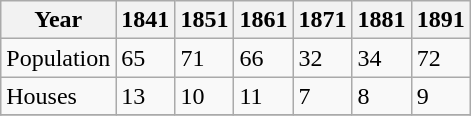<table class="wikitable">
<tr>
<th>Year</th>
<th>1841</th>
<th>1851</th>
<th>1861</th>
<th>1871</th>
<th>1881</th>
<th>1891</th>
</tr>
<tr>
<td>Population</td>
<td>65</td>
<td>71</td>
<td>66</td>
<td>32</td>
<td>34</td>
<td>72</td>
</tr>
<tr>
<td>Houses</td>
<td>13</td>
<td>10</td>
<td>11</td>
<td>7</td>
<td>8</td>
<td>9</td>
</tr>
<tr>
</tr>
</table>
